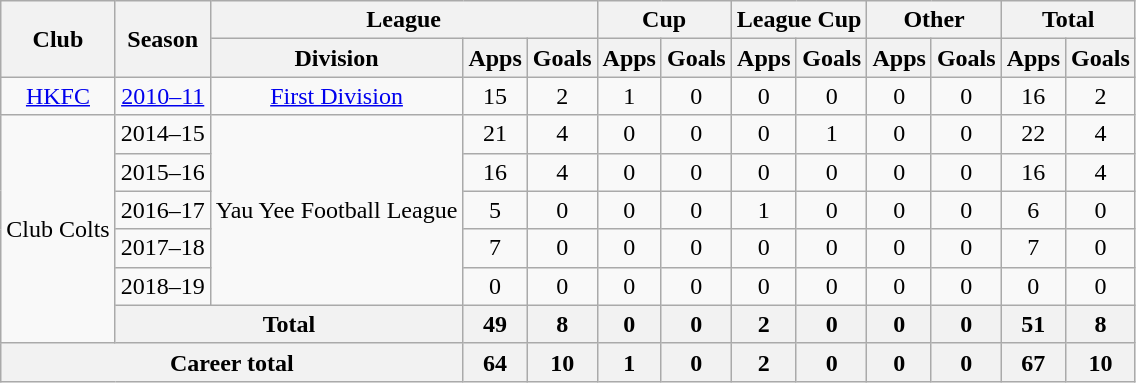<table class="wikitable" style="text-align: center">
<tr>
<th rowspan="2">Club</th>
<th rowspan="2">Season</th>
<th colspan="3">League</th>
<th colspan="2">Cup</th>
<th colspan="2">League Cup</th>
<th colspan="2">Other</th>
<th colspan="2">Total</th>
</tr>
<tr>
<th>Division</th>
<th>Apps</th>
<th>Goals</th>
<th>Apps</th>
<th>Goals</th>
<th>Apps</th>
<th>Goals</th>
<th>Apps</th>
<th>Goals</th>
<th>Apps</th>
<th>Goals</th>
</tr>
<tr>
<td><a href='#'>HKFC</a></td>
<td><a href='#'>2010–11</a></td>
<td><a href='#'>First Division</a></td>
<td>15</td>
<td>2</td>
<td>1</td>
<td>0</td>
<td>0</td>
<td>0</td>
<td>0</td>
<td>0</td>
<td>16</td>
<td>2</td>
</tr>
<tr>
<td rowspan="6">Club Colts</td>
<td>2014–15</td>
<td rowspan="5">Yau Yee Football League</td>
<td>21</td>
<td>4</td>
<td>0</td>
<td>0</td>
<td>0</td>
<td>1</td>
<td>0</td>
<td>0</td>
<td>22</td>
<td>4</td>
</tr>
<tr>
<td>2015–16</td>
<td>16</td>
<td>4</td>
<td>0</td>
<td>0</td>
<td>0</td>
<td>0</td>
<td>0</td>
<td>0</td>
<td>16</td>
<td>4</td>
</tr>
<tr>
<td>2016–17</td>
<td>5</td>
<td>0</td>
<td>0</td>
<td>0</td>
<td>1</td>
<td>0</td>
<td>0</td>
<td>0</td>
<td>6</td>
<td>0</td>
</tr>
<tr>
<td>2017–18</td>
<td>7</td>
<td>0</td>
<td>0</td>
<td>0</td>
<td>0</td>
<td>0</td>
<td>0</td>
<td>0</td>
<td>7</td>
<td>0</td>
</tr>
<tr>
<td>2018–19</td>
<td>0</td>
<td>0</td>
<td>0</td>
<td>0</td>
<td>0</td>
<td>0</td>
<td>0</td>
<td>0</td>
<td>0</td>
<td>0</td>
</tr>
<tr>
<th colspan="2">Total</th>
<th>49</th>
<th>8</th>
<th>0</th>
<th>0</th>
<th>2</th>
<th>0</th>
<th>0</th>
<th>0</th>
<th>51</th>
<th>8</th>
</tr>
<tr>
<th colspan="3">Career total</th>
<th>64</th>
<th>10</th>
<th>1</th>
<th>0</th>
<th>2</th>
<th>0</th>
<th>0</th>
<th>0</th>
<th>67</th>
<th>10</th>
</tr>
</table>
